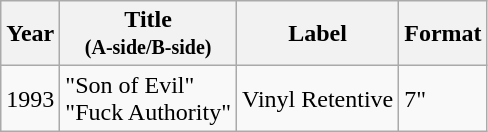<table class="wikitable">
<tr>
<th>Year</th>
<th>Title <br><small>(A-side/B-side)</small></th>
<th>Label</th>
<th>Format</th>
</tr>
<tr>
<td>1993</td>
<td>"Son of Evil"<br>"Fuck Authority"</td>
<td>Vinyl Retentive</td>
<td>7"</td>
</tr>
</table>
